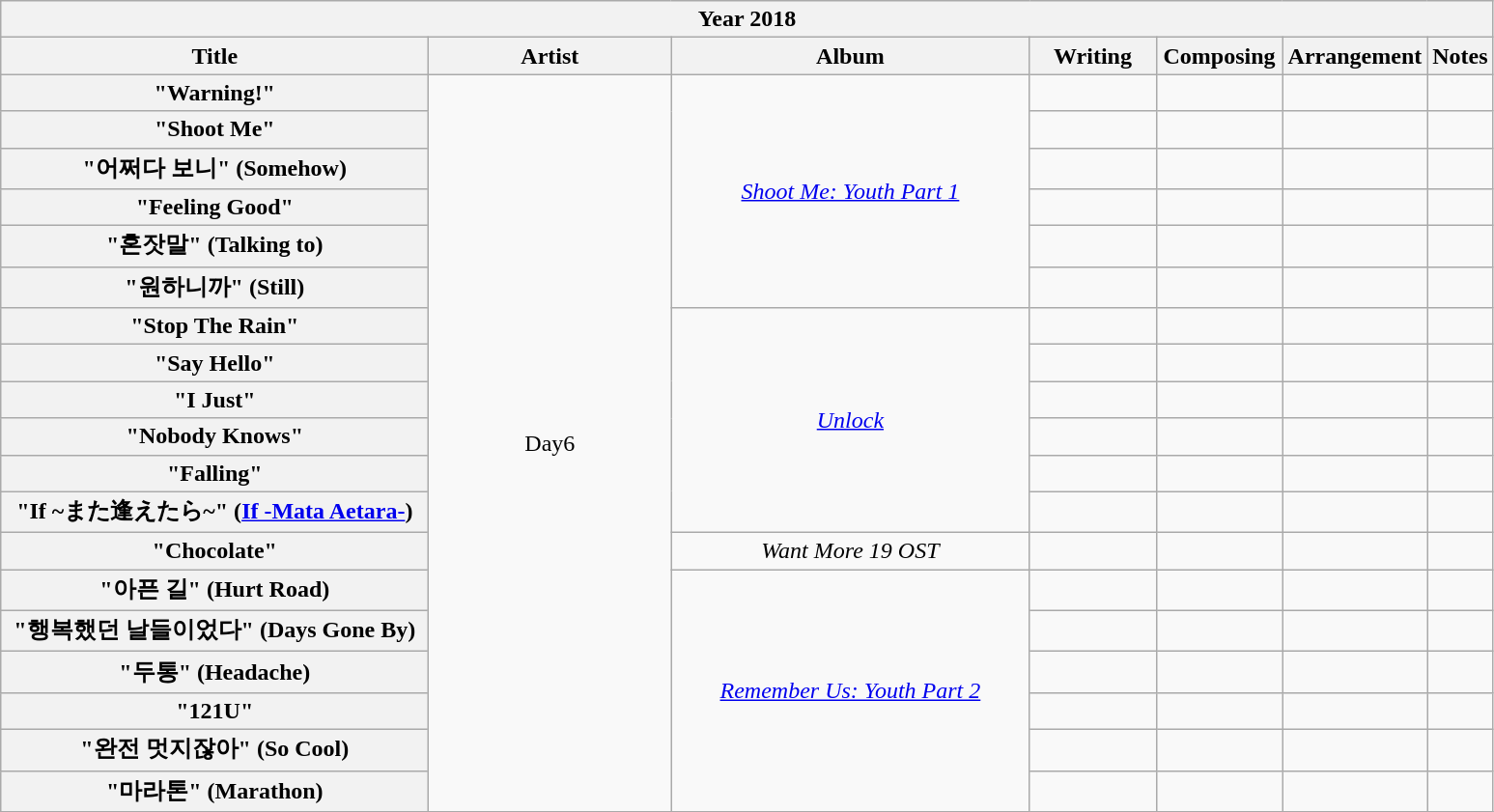<table class="wikitable plainrowheaders collapsible collapsed" style="text-align:center">
<tr>
<th colspan="7">Year 2018</th>
</tr>
<tr>
<th scope="col" style="width:18em;">Title</th>
<th scope="col" style="width:10em;">Artist</th>
<th scope="col" style="width:15em;">Album</th>
<th scope="col" style="width:5em;">Writing</th>
<th scope="col" style="width:5em;">Composing</th>
<th scope="col" style="width:5em;">Arrangement</th>
<th scope="col">Notes</th>
</tr>
<tr>
<th scope="row">"Warning!"</th>
<td rowspan="19">Day6</td>
<td rowspan="6"><em><a href='#'>Shoot Me: Youth Part 1</a></em></td>
<td></td>
<td></td>
<td></td>
<td></td>
</tr>
<tr>
<th scope="row">"Shoot Me"</th>
<td></td>
<td></td>
<td></td>
<td></td>
</tr>
<tr>
<th scope="row">"어쩌다 보니" (Somehow)</th>
<td></td>
<td></td>
<td></td>
<td></td>
</tr>
<tr>
<th scope="row">"Feeling Good"</th>
<td></td>
<td></td>
<td></td>
<td></td>
</tr>
<tr>
<th scope="row">"혼잣말" (Talking to)</th>
<td></td>
<td></td>
<td></td>
<td></td>
</tr>
<tr>
<th scope="row">"원하니까" (Still)</th>
<td></td>
<td></td>
<td></td>
<td></td>
</tr>
<tr>
<th scope="row">"Stop The Rain"</th>
<td rowspan="6"><em><a href='#'>Unlock</a></em></td>
<td></td>
<td></td>
<td></td>
<td></td>
</tr>
<tr>
<th scope="row">"Say Hello"</th>
<td></td>
<td></td>
<td></td>
<td></td>
</tr>
<tr>
<th scope="row">"I Just"</th>
<td></td>
<td></td>
<td></td>
<td></td>
</tr>
<tr>
<th scope="row">"Nobody Knows"</th>
<td></td>
<td></td>
<td></td>
<td></td>
</tr>
<tr>
<th scope="row">"Falling"</th>
<td></td>
<td></td>
<td></td>
<td></td>
</tr>
<tr>
<th scope="row">"If ~また逢えたら~" (<a href='#'>If -Mata Aetara-</a>)</th>
<td></td>
<td></td>
<td></td>
<td></td>
</tr>
<tr>
<th scope="row">"Chocolate"</th>
<td><em>Want More 19 OST</em></td>
<td></td>
<td></td>
<td></td>
<td></td>
</tr>
<tr>
<th scope="row">"아픈 길" (Hurt Road)</th>
<td rowspan="6"><em><a href='#'>Remember Us: Youth Part 2</a></em></td>
<td></td>
<td></td>
<td></td>
<td></td>
</tr>
<tr>
<th scope="row">"행복했던 날들이었다" (Days Gone By)</th>
<td></td>
<td></td>
<td></td>
<td></td>
</tr>
<tr>
<th scope="row">"두통" (Headache)</th>
<td></td>
<td></td>
<td></td>
<td></td>
</tr>
<tr>
<th scope="row">"121U"</th>
<td></td>
<td></td>
<td></td>
<td></td>
</tr>
<tr>
<th scope="row">"완전 멋지잖아" (So Cool)</th>
<td></td>
<td></td>
<td></td>
<td></td>
</tr>
<tr>
<th scope="row">"마라톤" (Marathon)</th>
<td></td>
<td></td>
<td></td>
<td></td>
</tr>
<tr>
</tr>
</table>
